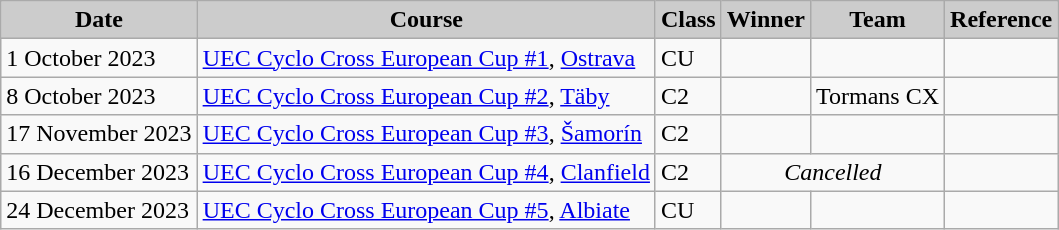<table class="wikitable sortable alternance ">
<tr>
<th scope="col" style="background-color:#CCCCCC;">Date</th>
<th scope="col" style="background-color:#CCCCCC;">Course</th>
<th scope="col" style="background-color:#CCCCCC;">Class</th>
<th scope="col" style="background-color:#CCCCCC;">Winner</th>
<th scope="col" style="background-color:#CCCCCC;">Team</th>
<th scope="col" style="background-color:#CCCCCC;">Reference</th>
</tr>
<tr>
<td>1 October 2023</td>
<td> <a href='#'>UEC Cyclo Cross European Cup #1</a>, <a href='#'>Ostrava</a></td>
<td>CU</td>
<td></td>
<td></td>
<td></td>
</tr>
<tr>
<td>8 October 2023</td>
<td> <a href='#'>UEC Cyclo Cross European Cup #2</a>, <a href='#'>Täby</a></td>
<td>C2</td>
<td></td>
<td>Tormans CX</td>
<td></td>
</tr>
<tr>
<td>17 November 2023</td>
<td> <a href='#'>UEC Cyclo Cross European Cup #3</a>, <a href='#'>Šamorín</a></td>
<td>C2</td>
<td></td>
<td></td>
<td></td>
</tr>
<tr>
<td>16 December 2023</td>
<td> <a href='#'>UEC Cyclo Cross European Cup #4</a>, <a href='#'>Clanfield</a></td>
<td>C2</td>
<td align=center colspan="2"><em>Cancelled</em></td>
<td></td>
</tr>
<tr>
<td>24 December 2023</td>
<td> <a href='#'>UEC Cyclo Cross European Cup #5</a>, <a href='#'>Albiate</a></td>
<td>CU</td>
<td></td>
<td></td>
<td></td>
</tr>
</table>
